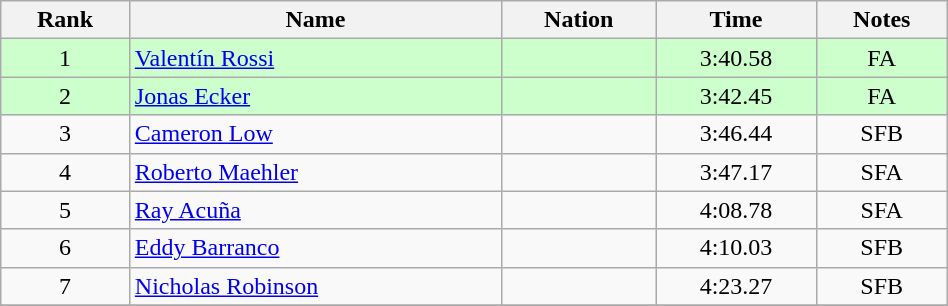<table class="wikitable sortable" style="text-align:center" width=50%>
<tr>
<th>Rank</th>
<th>Name</th>
<th>Nation</th>
<th>Time</th>
<th>Notes</th>
</tr>
<tr bgcolor=ccffcc>
<td>1</td>
<td align=left><a href='#'>Valentín Rossi</a></td>
<td align=left></td>
<td>3:40.58</td>
<td>FA</td>
</tr>
<tr bgcolor=ccffcc>
<td>2</td>
<td align=left><a href='#'>Jonas Ecker</a></td>
<td align=left></td>
<td>3:42.45</td>
<td>FA</td>
</tr>
<tr>
<td>3</td>
<td align=left><a href='#'>Cameron Low</a></td>
<td align=left></td>
<td>3:46.44</td>
<td>SFB</td>
</tr>
<tr>
<td>4</td>
<td align=left><a href='#'>Roberto Maehler</a></td>
<td align=left></td>
<td>3:47.17</td>
<td>SFA</td>
</tr>
<tr>
<td>5</td>
<td align=left><a href='#'>Ray Acuña</a></td>
<td align=left></td>
<td>4:08.78</td>
<td>SFA</td>
</tr>
<tr>
<td>6</td>
<td align=left><a href='#'>Eddy Barranco</a></td>
<td align=left></td>
<td>4:10.03</td>
<td>SFB</td>
</tr>
<tr>
<td>7</td>
<td align=left><a href='#'>Nicholas Robinson</a></td>
<td align=left></td>
<td>4:23.27</td>
<td>SFB</td>
</tr>
<tr>
</tr>
</table>
